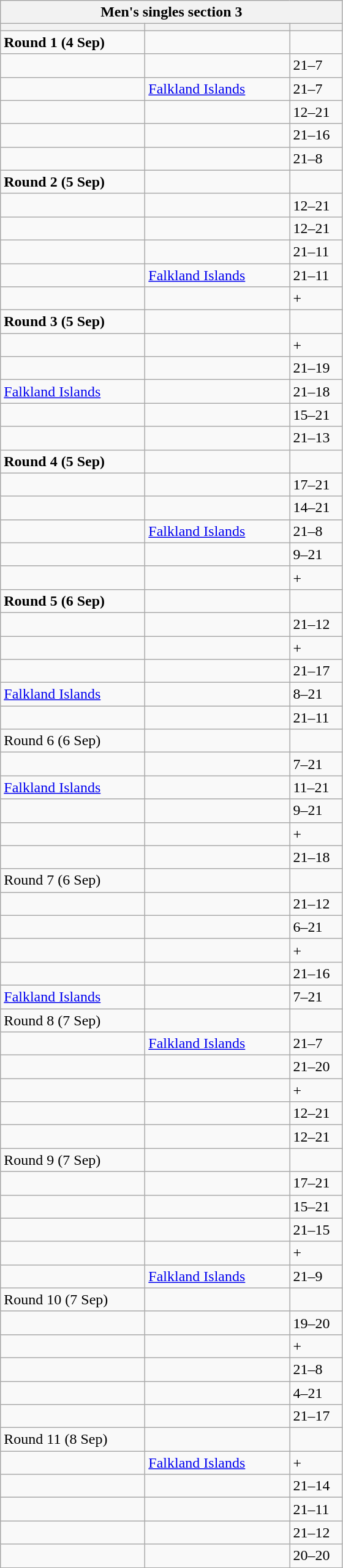<table class="wikitable">
<tr>
<th colspan="3">Men's singles section 3</th>
</tr>
<tr>
<th width=150></th>
<th width=150></th>
<th width=50></th>
</tr>
<tr>
<td><strong>Round 1 (4 Sep)</strong></td>
<td></td>
<td></td>
</tr>
<tr>
<td></td>
<td></td>
<td>21–7</td>
</tr>
<tr>
<td></td>
<td> <a href='#'>Falkland Islands</a></td>
<td>21–7</td>
</tr>
<tr>
<td></td>
<td></td>
<td>12–21</td>
</tr>
<tr>
<td></td>
<td></td>
<td>21–16</td>
</tr>
<tr>
<td></td>
<td></td>
<td>21–8</td>
</tr>
<tr>
<td><strong>Round 2 (5 Sep)</strong></td>
<td></td>
<td></td>
</tr>
<tr>
<td></td>
<td></td>
<td>12–21</td>
</tr>
<tr>
<td></td>
<td></td>
<td>12–21</td>
</tr>
<tr>
<td></td>
<td></td>
<td>21–11</td>
</tr>
<tr>
<td></td>
<td> <a href='#'>Falkland Islands</a></td>
<td>21–11</td>
</tr>
<tr>
<td></td>
<td></td>
<td>+</td>
</tr>
<tr>
<td><strong>Round 3 (5 Sep)</strong></td>
<td></td>
<td></td>
</tr>
<tr>
<td></td>
<td></td>
<td>+</td>
</tr>
<tr>
<td></td>
<td></td>
<td>21–19</td>
</tr>
<tr>
<td> <a href='#'>Falkland Islands</a></td>
<td></td>
<td>21–18</td>
</tr>
<tr>
<td></td>
<td></td>
<td>15–21</td>
</tr>
<tr>
<td></td>
<td></td>
<td>21–13</td>
</tr>
<tr>
<td><strong>Round 4 (5 Sep)</strong></td>
<td></td>
<td></td>
</tr>
<tr>
<td></td>
<td></td>
<td>17–21</td>
</tr>
<tr>
<td></td>
<td></td>
<td>14–21</td>
</tr>
<tr>
<td></td>
<td> <a href='#'>Falkland Islands</a></td>
<td>21–8</td>
</tr>
<tr>
<td></td>
<td></td>
<td>9–21</td>
</tr>
<tr>
<td></td>
<td></td>
<td>+</td>
</tr>
<tr>
<td><strong>Round 5 (6 Sep)<em></td>
<td></td>
<td></td>
</tr>
<tr>
<td></td>
<td></td>
<td>21–12</td>
</tr>
<tr>
<td></td>
<td></td>
<td>+</td>
</tr>
<tr>
<td></td>
<td></td>
<td>21–17</td>
</tr>
<tr>
<td> <a href='#'>Falkland Islands</a></td>
<td></td>
<td>8–21</td>
</tr>
<tr>
<td></td>
<td></td>
<td>21–11</td>
</tr>
<tr>
<td></strong>Round 6  (6 Sep)<strong></td>
<td></td>
<td></td>
</tr>
<tr>
<td></td>
<td></td>
<td>7–21</td>
</tr>
<tr>
<td> <a href='#'>Falkland Islands</a></td>
<td></td>
<td>11–21</td>
</tr>
<tr>
<td></td>
<td></td>
<td>9–21</td>
</tr>
<tr>
<td></td>
<td></td>
<td>+</td>
</tr>
<tr>
<td></td>
<td></td>
<td>21–18</td>
</tr>
<tr>
<td></strong>Round 7 (6 Sep)<strong></td>
<td></td>
<td></td>
</tr>
<tr>
<td></td>
<td></td>
<td>21–12</td>
</tr>
<tr>
<td></td>
<td></td>
<td>6–21</td>
</tr>
<tr>
<td></td>
<td></td>
<td>+</td>
</tr>
<tr>
<td></td>
<td></td>
<td>21–16</td>
</tr>
<tr>
<td> <a href='#'>Falkland Islands</a></td>
<td></td>
<td>7–21</td>
</tr>
<tr>
<td></strong>Round 8 (7 Sep)<strong></td>
<td></td>
<td></td>
</tr>
<tr>
<td></td>
<td> <a href='#'>Falkland Islands</a></td>
<td>21–7</td>
</tr>
<tr>
<td></td>
<td></td>
<td>21–20</td>
</tr>
<tr>
<td></td>
<td></td>
<td>+</td>
</tr>
<tr>
<td></td>
<td></td>
<td>12–21</td>
</tr>
<tr>
<td></td>
<td></td>
<td>12–21</td>
</tr>
<tr>
<td></strong>Round 9 (7 Sep)<strong></td>
<td></td>
<td></td>
</tr>
<tr>
<td></td>
<td></td>
<td>17–21</td>
</tr>
<tr>
<td></td>
<td></td>
<td>15–21</td>
</tr>
<tr>
<td></td>
<td></td>
<td>21–15</td>
</tr>
<tr>
<td></td>
<td></td>
<td>+</td>
</tr>
<tr>
<td></td>
<td> <a href='#'>Falkland Islands</a></td>
<td>21–9</td>
</tr>
<tr>
<td></strong>Round 10 (7 Sep)<strong></td>
<td></td>
<td></td>
</tr>
<tr>
<td></td>
<td></td>
<td>19–20</td>
</tr>
<tr>
<td></td>
<td></td>
<td>+</td>
</tr>
<tr>
<td></td>
<td></td>
<td>21–8</td>
</tr>
<tr>
<td></td>
<td></td>
<td>4–21</td>
</tr>
<tr>
<td></td>
<td></td>
<td>21–17</td>
</tr>
<tr>
<td></strong>Round 11 (8 Sep)<strong></td>
<td></td>
<td></td>
</tr>
<tr>
<td></td>
<td> <a href='#'>Falkland Islands</a></td>
<td>+</td>
</tr>
<tr>
<td></td>
<td></td>
<td>21–14</td>
</tr>
<tr>
<td></td>
<td></td>
<td>21–11</td>
</tr>
<tr>
<td></td>
<td></td>
<td>21–12</td>
</tr>
<tr>
<td></td>
<td></td>
<td>20–20</td>
</tr>
</table>
